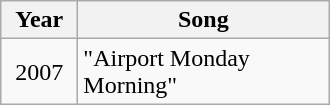<table class="wikitable" style=text-align:center;>
<tr>
<th width="44">Year</th>
<th width="130">Song</th>
</tr>
<tr>
<td width="44">2007</td>
<td align=left width="160">"Airport Monday Morning"</td>
</tr>
</table>
